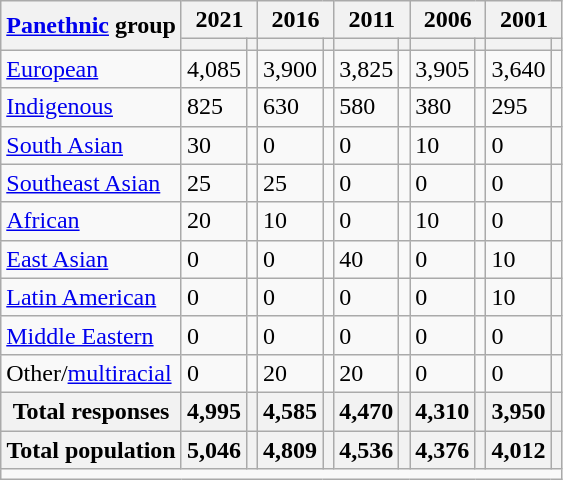<table class="wikitable collapsible sortable">
<tr>
<th rowspan="2"><a href='#'>Panethnic</a> group</th>
<th colspan="2">2021</th>
<th colspan="2">2016</th>
<th colspan="2">2011</th>
<th colspan="2">2006</th>
<th colspan="2">2001</th>
</tr>
<tr>
<th><a href='#'></a></th>
<th></th>
<th></th>
<th></th>
<th></th>
<th></th>
<th></th>
<th></th>
<th></th>
<th></th>
</tr>
<tr>
<td><a href='#'>European</a></td>
<td>4,085</td>
<td></td>
<td>3,900</td>
<td></td>
<td>3,825</td>
<td></td>
<td>3,905</td>
<td></td>
<td>3,640</td>
<td></td>
</tr>
<tr>
<td><a href='#'>Indigenous</a></td>
<td>825</td>
<td></td>
<td>630</td>
<td></td>
<td>580</td>
<td></td>
<td>380</td>
<td></td>
<td>295</td>
<td></td>
</tr>
<tr>
<td><a href='#'>South Asian</a></td>
<td>30</td>
<td></td>
<td>0</td>
<td></td>
<td>0</td>
<td></td>
<td>10</td>
<td></td>
<td>0</td>
<td></td>
</tr>
<tr>
<td><a href='#'>Southeast Asian</a></td>
<td>25</td>
<td></td>
<td>25</td>
<td></td>
<td>0</td>
<td></td>
<td>0</td>
<td></td>
<td>0</td>
<td></td>
</tr>
<tr>
<td><a href='#'>African</a></td>
<td>20</td>
<td></td>
<td>10</td>
<td></td>
<td>0</td>
<td></td>
<td>10</td>
<td></td>
<td>0</td>
<td></td>
</tr>
<tr>
<td><a href='#'>East Asian</a></td>
<td>0</td>
<td></td>
<td>0</td>
<td></td>
<td>40</td>
<td></td>
<td>0</td>
<td></td>
<td>10</td>
<td></td>
</tr>
<tr>
<td><a href='#'>Latin American</a></td>
<td>0</td>
<td></td>
<td>0</td>
<td></td>
<td>0</td>
<td></td>
<td>0</td>
<td></td>
<td>10</td>
<td></td>
</tr>
<tr>
<td><a href='#'>Middle Eastern</a></td>
<td>0</td>
<td></td>
<td>0</td>
<td></td>
<td>0</td>
<td></td>
<td>0</td>
<td></td>
<td>0</td>
<td></td>
</tr>
<tr>
<td>Other/<a href='#'>multiracial</a></td>
<td>0</td>
<td></td>
<td>20</td>
<td></td>
<td>20</td>
<td></td>
<td>0</td>
<td></td>
<td>0</td>
<td></td>
</tr>
<tr>
<th>Total responses</th>
<th>4,995</th>
<th></th>
<th>4,585</th>
<th></th>
<th>4,470</th>
<th></th>
<th>4,310</th>
<th></th>
<th>3,950</th>
<th></th>
</tr>
<tr class="sortbottom">
<th>Total population</th>
<th>5,046</th>
<th></th>
<th>4,809</th>
<th></th>
<th>4,536</th>
<th></th>
<th>4,376</th>
<th></th>
<th>4,012</th>
<th></th>
</tr>
<tr class="sortbottom">
<td colspan="11"></td>
</tr>
</table>
